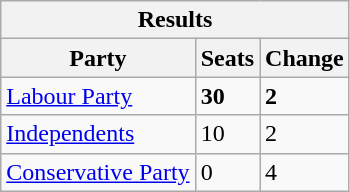<table class="wikitable">
<tr>
<th colspan="3">Results</th>
</tr>
<tr>
<th>Party</th>
<th>Seats</th>
<th>Change</th>
</tr>
<tr>
<td><a href='#'>Labour Party</a></td>
<td><strong>30</strong></td>
<td> <strong>2</strong></td>
</tr>
<tr>
<td><a href='#'>Independents</a></td>
<td>10</td>
<td> 2</td>
</tr>
<tr>
<td><a href='#'>Conservative Party</a></td>
<td>0</td>
<td> 4</td>
</tr>
</table>
